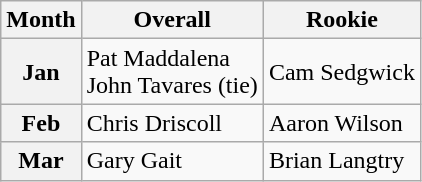<table class="wikitable">
<tr>
<th>Month</th>
<th>Overall</th>
<th>Rookie</th>
</tr>
<tr>
<th>Jan</th>
<td>Pat Maddalena<br>John Tavares (tie)</td>
<td>Cam Sedgwick</td>
</tr>
<tr>
<th>Feb</th>
<td>Chris Driscoll</td>
<td>Aaron Wilson</td>
</tr>
<tr>
<th>Mar</th>
<td>Gary Gait</td>
<td>Brian Langtry</td>
</tr>
</table>
